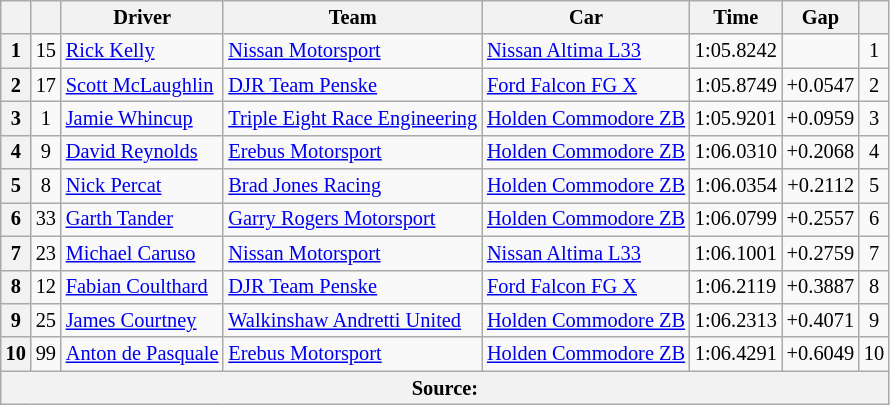<table class="wikitable" style="font-size: 85%">
<tr>
<th></th>
<th></th>
<th>Driver</th>
<th>Team</th>
<th>Car</th>
<th>Time</th>
<th>Gap</th>
<th></th>
</tr>
<tr>
<th>1</th>
<td align="center">15</td>
<td> <a href='#'>Rick Kelly</a></td>
<td><a href='#'>Nissan Motorsport</a></td>
<td><a href='#'>Nissan Altima L33</a></td>
<td>1:05.8242</td>
<td></td>
<td align="center">1</td>
</tr>
<tr>
<th>2</th>
<td align="center">17</td>
<td> <a href='#'>Scott McLaughlin</a></td>
<td><a href='#'>DJR Team Penske</a></td>
<td><a href='#'>Ford Falcon FG X</a></td>
<td>1:05.8749</td>
<td align="right">+0.0547</td>
<td align="center">2</td>
</tr>
<tr>
<th>3</th>
<td align="center">1</td>
<td> <a href='#'>Jamie Whincup</a></td>
<td><a href='#'>Triple Eight Race Engineering</a></td>
<td><a href='#'>Holden Commodore ZB</a></td>
<td>1:05.9201</td>
<td align="right">+0.0959</td>
<td align="center">3</td>
</tr>
<tr>
<th>4</th>
<td align="center">9</td>
<td> <a href='#'>David Reynolds</a></td>
<td><a href='#'>Erebus Motorsport</a></td>
<td><a href='#'>Holden Commodore ZB</a></td>
<td>1:06.0310</td>
<td align="right">+0.2068</td>
<td align="center">4</td>
</tr>
<tr>
<th>5</th>
<td align="center">8</td>
<td> <a href='#'>Nick Percat</a></td>
<td><a href='#'>Brad Jones Racing</a></td>
<td><a href='#'>Holden Commodore ZB</a></td>
<td>1:06.0354</td>
<td align="right">+0.2112</td>
<td align="center">5</td>
</tr>
<tr>
<th>6</th>
<td align="center">33</td>
<td> <a href='#'>Garth Tander</a></td>
<td><a href='#'>Garry Rogers Motorsport</a></td>
<td><a href='#'>Holden Commodore ZB</a></td>
<td>1:06.0799</td>
<td align="right">+0.2557</td>
<td align="center">6</td>
</tr>
<tr>
<th>7</th>
<td align="center">23</td>
<td> <a href='#'>Michael Caruso</a></td>
<td><a href='#'>Nissan Motorsport</a></td>
<td><a href='#'>Nissan Altima L33</a></td>
<td>1:06.1001</td>
<td align="right">+0.2759</td>
<td align="center">7</td>
</tr>
<tr>
<th>8</th>
<td align="center">12</td>
<td> <a href='#'>Fabian Coulthard</a></td>
<td><a href='#'>DJR Team Penske</a></td>
<td><a href='#'>Ford Falcon FG X</a></td>
<td>1:06.2119</td>
<td align="right">+0.3887</td>
<td align="center">8</td>
</tr>
<tr>
<th>9</th>
<td align="center">25</td>
<td> <a href='#'>James Courtney</a></td>
<td><a href='#'>Walkinshaw Andretti United</a></td>
<td><a href='#'>Holden Commodore ZB</a></td>
<td>1:06.2313</td>
<td align="right">+0.4071</td>
<td align="center">9</td>
</tr>
<tr>
<th>10</th>
<td align="center">99</td>
<td> <a href='#'>Anton de Pasquale</a></td>
<td><a href='#'>Erebus Motorsport</a></td>
<td><a href='#'>Holden Commodore ZB</a></td>
<td>1:06.4291</td>
<td align="right">+0.6049</td>
<td align="center">10</td>
</tr>
<tr>
<th colspan="8">Source:</th>
</tr>
</table>
